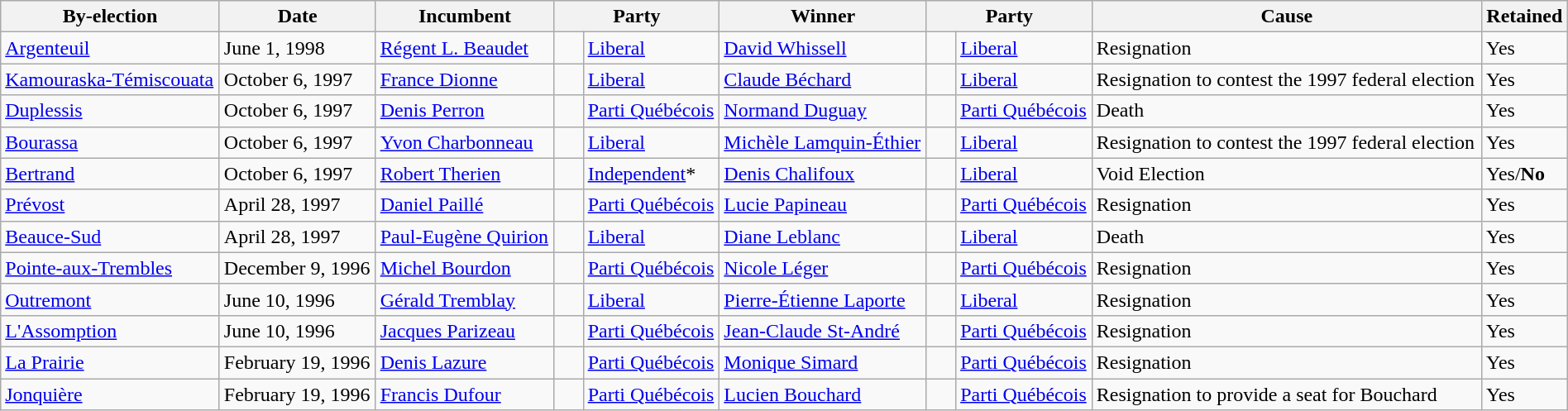<table class=wikitable style="width:100%">
<tr>
<th>By-election</th>
<th>Date</th>
<th>Incumbent</th>
<th colspan=2>Party</th>
<th>Winner</th>
<th colspan=2>Party</th>
<th>Cause</th>
<th>Retained</th>
</tr>
<tr>
<td><a href='#'>Argenteuil</a></td>
<td>June 1, 1998</td>
<td><a href='#'>Régent L. Beaudet</a></td>
<td>    </td>
<td><a href='#'>Liberal</a></td>
<td><a href='#'>David Whissell</a></td>
<td>    </td>
<td><a href='#'>Liberal</a></td>
<td>Resignation</td>
<td>Yes</td>
</tr>
<tr>
<td><a href='#'>Kamouraska-Témiscouata</a></td>
<td>October 6, 1997</td>
<td><a href='#'>France Dionne</a></td>
<td>    </td>
<td><a href='#'>Liberal</a></td>
<td><a href='#'>Claude Béchard</a></td>
<td>    </td>
<td><a href='#'>Liberal</a></td>
<td>Resignation to contest the 1997 federal election</td>
<td>Yes</td>
</tr>
<tr>
<td><a href='#'>Duplessis</a></td>
<td>October 6, 1997</td>
<td><a href='#'>Denis Perron</a></td>
<td>    </td>
<td><a href='#'>Parti Québécois</a></td>
<td><a href='#'>Normand Duguay</a></td>
<td>    </td>
<td><a href='#'>Parti Québécois</a></td>
<td>Death</td>
<td>Yes</td>
</tr>
<tr>
<td><a href='#'>Bourassa</a></td>
<td>October 6, 1997</td>
<td><a href='#'>Yvon Charbonneau</a></td>
<td>    </td>
<td><a href='#'>Liberal</a></td>
<td><a href='#'>Michèle Lamquin-Éthier</a></td>
<td>    </td>
<td><a href='#'>Liberal</a></td>
<td>Resignation to contest the 1997 federal election</td>
<td>Yes</td>
</tr>
<tr>
<td><a href='#'>Bertrand</a></td>
<td>October 6, 1997</td>
<td><a href='#'>Robert Therien</a></td>
<td>    </td>
<td><a href='#'>Independent</a>*</td>
<td><a href='#'>Denis Chalifoux</a></td>
<td>    </td>
<td><a href='#'>Liberal</a></td>
<td>Void Election</td>
<td>Yes/<strong>No</strong></td>
</tr>
<tr>
<td><a href='#'>Prévost</a></td>
<td>April 28, 1997</td>
<td><a href='#'>Daniel Paillé</a></td>
<td>    </td>
<td><a href='#'>Parti Québécois</a></td>
<td><a href='#'>Lucie Papineau</a></td>
<td>    </td>
<td><a href='#'>Parti Québécois</a></td>
<td>Resignation</td>
<td>Yes</td>
</tr>
<tr>
<td><a href='#'>Beauce-Sud</a></td>
<td>April 28, 1997</td>
<td><a href='#'>Paul-Eugène Quirion</a></td>
<td>    </td>
<td><a href='#'>Liberal</a></td>
<td><a href='#'>Diane Leblanc</a></td>
<td>    </td>
<td><a href='#'>Liberal</a></td>
<td>Death</td>
<td>Yes</td>
</tr>
<tr>
<td><a href='#'>Pointe-aux-Trembles</a></td>
<td>December 9, 1996</td>
<td><a href='#'>Michel Bourdon</a></td>
<td>    </td>
<td><a href='#'>Parti Québécois</a></td>
<td><a href='#'>Nicole Léger</a></td>
<td>    </td>
<td><a href='#'>Parti Québécois</a></td>
<td>Resignation</td>
<td>Yes</td>
</tr>
<tr>
<td><a href='#'>Outremont</a></td>
<td>June 10, 1996</td>
<td><a href='#'>Gérald Tremblay</a></td>
<td>    </td>
<td><a href='#'>Liberal</a></td>
<td><a href='#'>Pierre-Étienne Laporte</a></td>
<td>    </td>
<td><a href='#'>Liberal</a></td>
<td>Resignation</td>
<td>Yes</td>
</tr>
<tr>
<td><a href='#'>L'Assomption</a></td>
<td>June 10, 1996</td>
<td><a href='#'>Jacques Parizeau</a></td>
<td>    </td>
<td><a href='#'>Parti Québécois</a></td>
<td><a href='#'>Jean-Claude St-André</a></td>
<td>    </td>
<td><a href='#'>Parti Québécois</a></td>
<td>Resignation</td>
<td>Yes</td>
</tr>
<tr>
<td><a href='#'>La Prairie</a></td>
<td>February 19, 1996</td>
<td><a href='#'>Denis Lazure</a></td>
<td>    </td>
<td><a href='#'>Parti Québécois</a></td>
<td><a href='#'>Monique Simard</a></td>
<td>    </td>
<td><a href='#'>Parti Québécois</a></td>
<td>Resignation</td>
<td>Yes</td>
</tr>
<tr>
<td><a href='#'>Jonquière</a></td>
<td>February 19, 1996</td>
<td><a href='#'>Francis Dufour</a></td>
<td>    </td>
<td><a href='#'>Parti Québécois</a></td>
<td><a href='#'>Lucien Bouchard</a></td>
<td>    </td>
<td><a href='#'>Parti Québécois</a></td>
<td>Resignation to provide a seat for Bouchard</td>
<td>Yes</td>
</tr>
</table>
